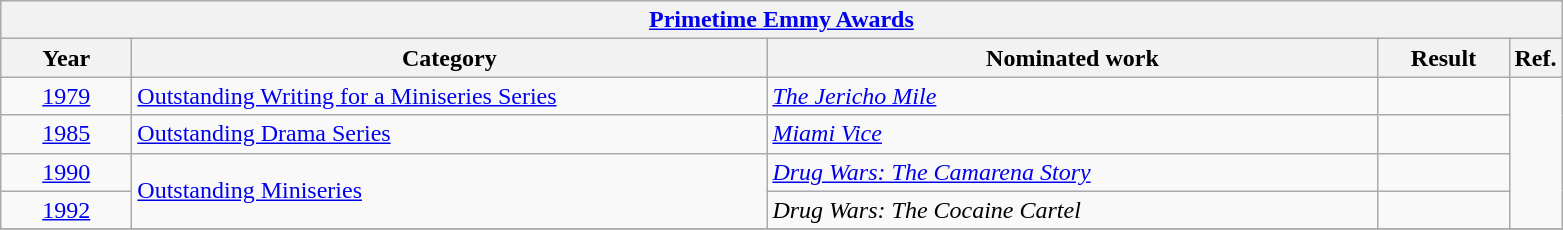<table class=wikitable>
<tr>
<th colspan=5><a href='#'>Primetime Emmy Awards</a></th>
</tr>
<tr>
<th scope="col" style="width:5em;">Year</th>
<th scope="col" style="width:26em;">Category</th>
<th scope="col" style="width:25em;">Nominated work</th>
<th scope="col" style="width:5em;">Result</th>
<th>Ref.</th>
</tr>
<tr>
<td style="text-align:center;"><a href='#'>1979</a></td>
<td><a href='#'>Outstanding Writing for a Miniseries Series</a></td>
<td><em><a href='#'>The Jericho Mile</a></em></td>
<td></td>
<td rowspan=4></td>
</tr>
<tr>
<td style="text-align:center;"><a href='#'>1985</a></td>
<td><a href='#'>Outstanding Drama Series</a></td>
<td><em><a href='#'>Miami Vice</a></em></td>
<td></td>
</tr>
<tr>
<td style="text-align:center;"><a href='#'>1990</a></td>
<td rowspan=2><a href='#'>Outstanding Miniseries</a></td>
<td><em><a href='#'>Drug Wars: The Camarena Story</a></em></td>
<td></td>
</tr>
<tr>
<td style="text-align:center;"><a href='#'>1992</a></td>
<td><em>Drug Wars: The Cocaine Cartel</em></td>
<td></td>
</tr>
<tr>
</tr>
</table>
